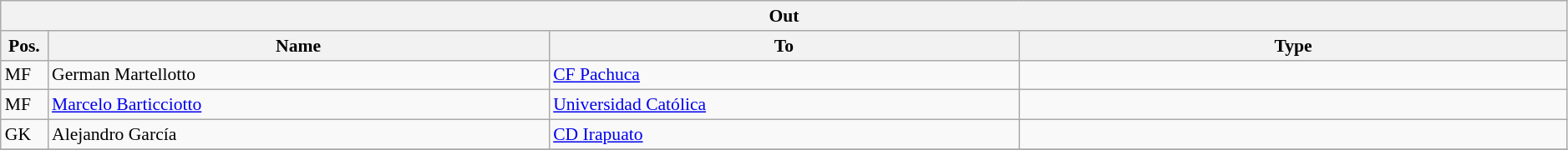<table class="wikitable" style="font-size:90%;width:99%;">
<tr>
<th colspan="4">Out</th>
</tr>
<tr>
<th width=3%>Pos.</th>
<th width=32%>Name</th>
<th width=30%>To</th>
<th width=35%>Type</th>
</tr>
<tr>
<td>MF</td>
<td>German Martellotto</td>
<td><a href='#'>CF Pachuca</a></td>
<td></td>
</tr>
<tr>
<td>MF</td>
<td><a href='#'>Marcelo Barticciotto</a></td>
<td><a href='#'>Universidad Católica</a></td>
<td></td>
</tr>
<tr>
<td>GK</td>
<td>Alejandro García</td>
<td><a href='#'>CD Irapuato</a></td>
<td></td>
</tr>
<tr>
</tr>
</table>
